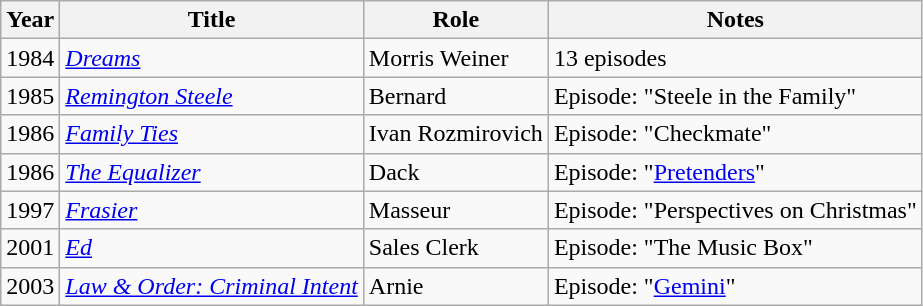<table class="wikitable sortable">
<tr>
<th>Year</th>
<th>Title</th>
<th>Role</th>
<th>Notes</th>
</tr>
<tr>
<td>1984</td>
<td><em><a href='#'>Dreams</a></em></td>
<td>Morris Weiner</td>
<td>13 episodes</td>
</tr>
<tr>
<td>1985</td>
<td><em><a href='#'>Remington Steele</a></em></td>
<td>Bernard</td>
<td>Episode: "Steele in the Family"</td>
</tr>
<tr>
<td>1986</td>
<td><em><a href='#'>Family Ties</a></em></td>
<td>Ivan Rozmirovich</td>
<td>Episode: "Checkmate"</td>
</tr>
<tr>
<td>1986</td>
<td><em><a href='#'>The Equalizer</a></em></td>
<td>Dack</td>
<td>Episode: "<a href='#'>Pretenders</a>"</td>
</tr>
<tr>
<td>1997</td>
<td><em><a href='#'>Frasier</a></em></td>
<td>Masseur</td>
<td>Episode: "Perspectives on Christmas"</td>
</tr>
<tr>
<td>2001</td>
<td><em><a href='#'>Ed</a></em></td>
<td>Sales Clerk</td>
<td>Episode: "The Music Box"</td>
</tr>
<tr>
<td>2003</td>
<td><em><a href='#'>Law & Order: Criminal Intent</a></em></td>
<td>Arnie</td>
<td>Episode: "<a href='#'>Gemini</a>"</td>
</tr>
</table>
